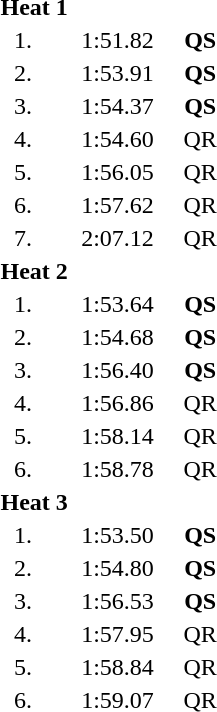<table style="text-align:center">
<tr>
<td colspan=4 align=left><strong>Heat 1</strong></td>
</tr>
<tr>
<td width=30>1.</td>
<td align=left></td>
<td width=80>1:51.82</td>
<td><strong>QS</strong></td>
</tr>
<tr>
<td>2.</td>
<td align=left></td>
<td>1:53.91</td>
<td><strong>QS</strong></td>
</tr>
<tr>
<td>3.</td>
<td align=left></td>
<td>1:54.37</td>
<td><strong>QS</strong></td>
</tr>
<tr>
<td>4.</td>
<td align=left></td>
<td>1:54.60</td>
<td>QR</td>
</tr>
<tr>
<td>5.</td>
<td align=left></td>
<td>1:56.05</td>
<td>QR</td>
</tr>
<tr>
<td>6.</td>
<td align=left></td>
<td>1:57.62</td>
<td>QR</td>
</tr>
<tr>
<td>7.</td>
<td align=left></td>
<td>2:07.12</td>
<td>QR</td>
</tr>
<tr>
<td colspan=4 align=left><strong>Heat 2</strong></td>
</tr>
<tr>
<td>1.</td>
<td align=left></td>
<td>1:53.64</td>
<td><strong>QS</strong></td>
</tr>
<tr>
<td>2.</td>
<td align=left></td>
<td>1:54.68</td>
<td><strong>QS</strong></td>
</tr>
<tr>
<td>3.</td>
<td align=left></td>
<td>1:56.40</td>
<td><strong>QS</strong></td>
</tr>
<tr>
<td>4.</td>
<td align=left></td>
<td>1:56.86</td>
<td>QR</td>
</tr>
<tr>
<td>5.</td>
<td align=left></td>
<td>1:58.14</td>
<td>QR</td>
</tr>
<tr>
<td>6.</td>
<td align=left></td>
<td>1:58.78</td>
<td>QR</td>
</tr>
<tr>
<td colspan=4 align=left><strong>Heat 3</strong></td>
</tr>
<tr>
<td>1.</td>
<td align=left></td>
<td>1:53.50</td>
<td><strong>QS</strong></td>
</tr>
<tr>
<td>2.</td>
<td align=left></td>
<td>1:54.80</td>
<td><strong>QS</strong></td>
</tr>
<tr>
<td>3.</td>
<td align=left></td>
<td>1:56.53</td>
<td><strong>QS</strong></td>
</tr>
<tr>
<td>4.</td>
<td align=left></td>
<td>1:57.95</td>
<td>QR</td>
</tr>
<tr>
<td>5.</td>
<td align=left></td>
<td>1:58.84</td>
<td>QR</td>
</tr>
<tr>
<td>6.</td>
<td align=left></td>
<td>1:59.07</td>
<td>QR</td>
</tr>
</table>
